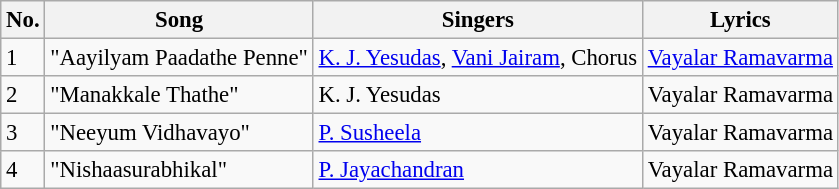<table class="wikitable" style="font-size:95%;">
<tr>
<th>No.</th>
<th>Song</th>
<th>Singers</th>
<th>Lyrics</th>
</tr>
<tr>
<td>1</td>
<td>"Aayilyam Paadathe Penne"</td>
<td><a href='#'>K. J. Yesudas</a>, <a href='#'>Vani Jairam</a>, Chorus</td>
<td><a href='#'>Vayalar Ramavarma</a></td>
</tr>
<tr>
<td>2</td>
<td>"Manakkale Thathe"</td>
<td>K. J. Yesudas</td>
<td>Vayalar Ramavarma</td>
</tr>
<tr>
<td>3</td>
<td>"Neeyum Vidhavayo"</td>
<td><a href='#'>P. Susheela</a></td>
<td>Vayalar Ramavarma</td>
</tr>
<tr>
<td>4</td>
<td>"Nishaasurabhikal"</td>
<td><a href='#'>P. Jayachandran</a></td>
<td>Vayalar Ramavarma</td>
</tr>
</table>
